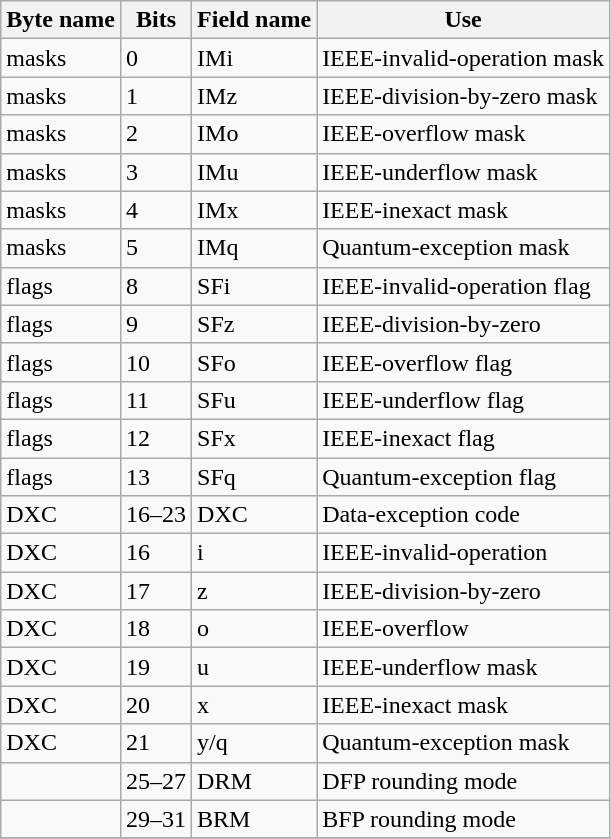<table class=wikitable>
<tr>
<th>Byte name</th>
<th>Bits</th>
<th>Field name</th>
<th>Use</th>
</tr>
<tr>
<td>masks</td>
<td>0</td>
<td>IMi</td>
<td>IEEE-invalid-operation mask</td>
</tr>
<tr>
<td>masks</td>
<td>1</td>
<td>IMz</td>
<td>IEEE-division-by-zero mask</td>
</tr>
<tr>
<td>masks</td>
<td>2</td>
<td>IMo</td>
<td>IEEE-overflow mask</td>
</tr>
<tr>
<td>masks</td>
<td>3</td>
<td>IMu</td>
<td>IEEE-underflow mask</td>
</tr>
<tr>
<td>masks</td>
<td>4</td>
<td>IMx</td>
<td>IEEE-inexact mask</td>
</tr>
<tr>
<td>masks</td>
<td>5</td>
<td>IMq</td>
<td>Quantum-exception mask</td>
</tr>
<tr>
<td>flags</td>
<td>8</td>
<td>SFi</td>
<td>IEEE-invalid-operation flag</td>
</tr>
<tr>
<td>flags</td>
<td>9</td>
<td>SFz</td>
<td>IEEE-division-by-zero</td>
</tr>
<tr>
<td>flags</td>
<td>10</td>
<td>SFo</td>
<td>IEEE-overflow flag</td>
</tr>
<tr>
<td>flags</td>
<td>11</td>
<td>SFu</td>
<td>IEEE-underflow flag</td>
</tr>
<tr>
<td>flags</td>
<td>12</td>
<td>SFx</td>
<td>IEEE-inexact flag</td>
</tr>
<tr>
<td>flags</td>
<td>13</td>
<td>SFq</td>
<td>Quantum-exception flag</td>
</tr>
<tr>
<td>DXC</td>
<td>16–23</td>
<td>DXC</td>
<td>Data-exception code</td>
</tr>
<tr>
<td>DXC</td>
<td>16</td>
<td>i</td>
<td>IEEE-invalid-operation</td>
</tr>
<tr>
<td>DXC</td>
<td>17</td>
<td>z</td>
<td>IEEE-division-by-zero</td>
</tr>
<tr>
<td>DXC</td>
<td>18</td>
<td>o</td>
<td>IEEE-overflow</td>
</tr>
<tr>
<td>DXC</td>
<td>19</td>
<td>u</td>
<td>IEEE-underflow mask</td>
</tr>
<tr>
<td>DXC</td>
<td>20</td>
<td>x</td>
<td>IEEE-inexact mask</td>
</tr>
<tr>
<td>DXC</td>
<td>21</td>
<td>y/q</td>
<td>Quantum-exception mask</td>
</tr>
<tr>
<td></td>
<td>25–27</td>
<td>DRM</td>
<td>DFP rounding mode</td>
</tr>
<tr>
<td></td>
<td>29–31</td>
<td>BRM</td>
<td>BFP rounding mode</td>
</tr>
<tr>
</tr>
</table>
